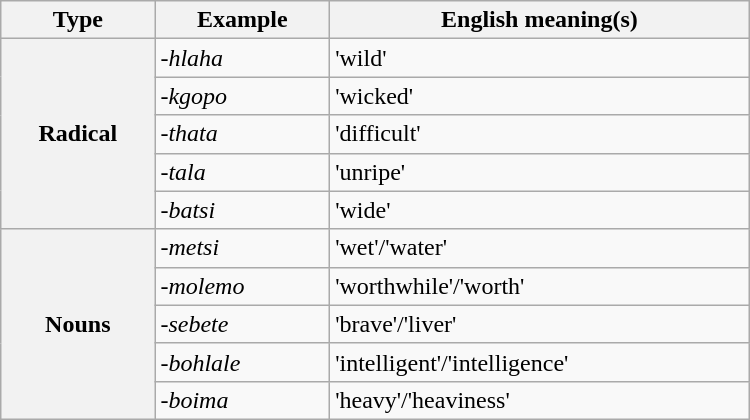<table class = "wikitable" width = "500">
<tr>
<th>Type</th>
<th>Example</th>
<th>English meaning(s)</th>
</tr>
<tr>
<th rowspan = "5">Radical</th>
<td> <em>-hlaha</em></td>
<td>'wild'</td>
</tr>
<tr>
<td> <em>-kgopo</em></td>
<td>'wicked'</td>
</tr>
<tr>
<td> <em>-thata</em></td>
<td>'difficult'</td>
</tr>
<tr>
<td> <em>-tala</em></td>
<td>'unripe'</td>
</tr>
<tr>
<td> <em>-batsi</em></td>
<td>'wide'</td>
</tr>
<tr>
<th rowspan = "5">Nouns</th>
<td> <em>-metsi</em></td>
<td>'wet'/'water'</td>
</tr>
<tr>
<td> <em>-molemo</em></td>
<td>'worthwhile'/'worth'</td>
</tr>
<tr>
<td> <em>-sebete</em></td>
<td>'brave'/'liver'</td>
</tr>
<tr>
<td> <em>-bohlale</em></td>
<td>'intelligent'/'intelligence'</td>
</tr>
<tr>
<td> <em>-boima</em></td>
<td>'heavy'/'heaviness'</td>
</tr>
</table>
